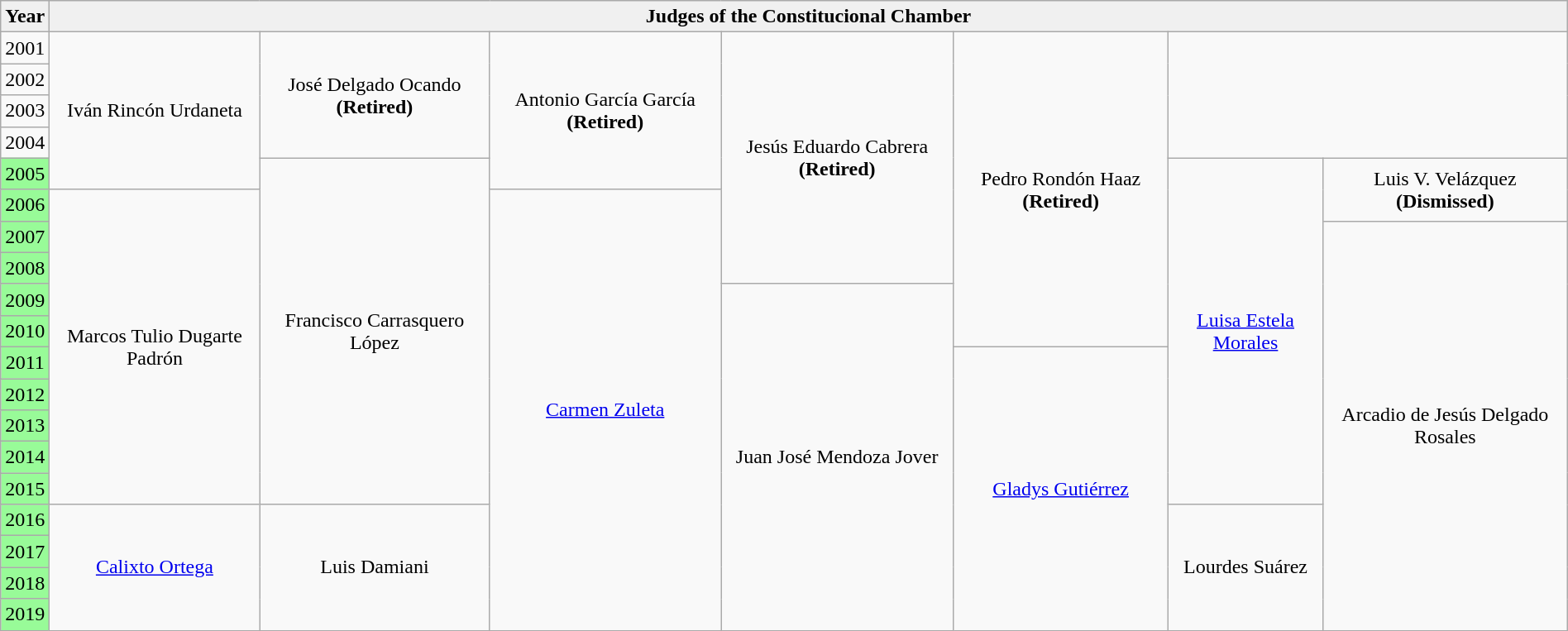<table class="wikitable" style="margin:1em auto; text-align:center">
<tr style="text-align:center; background:#f0f0f0;">
<td><strong>Year</strong></td>
<td colspan="7"><strong>Judges of the Constitucional Chamber</strong></td>
</tr>
<tr>
<td>2001</td>
<td rowspan="5">Iván Rincón Urdaneta</td>
<td rowspan="4">José Delgado Ocando <strong>(Retired)</strong></td>
<td rowspan="5">Antonio García García <strong>(Retired)</strong></td>
<td rowspan="8">Jesús Eduardo Cabrera <strong>(Retired)</strong></td>
<td rowspan="10">Pedro Rondón Haaz <strong>(Retired)</strong></td>
<td colspan="2" rowspan="4"></td>
</tr>
<tr>
<td>2002</td>
</tr>
<tr>
<td>2003</td>
</tr>
<tr>
<td>2004</td>
</tr>
<tr>
<td style="background:#98fb98; text-align:center;">2005</td>
<td rowspan="11">Francisco Carrasquero López</td>
<td rowspan="11"><a href='#'>Luisa Estela Morales</a></td>
<td rowspan="2">Luis V. Velázquez <strong>(Dismissed)</strong></td>
</tr>
<tr>
<td style="background:#98fb98; text-align:center;">2006</td>
<td rowspan="10">Marcos Tulio Dugarte Padrón</td>
<td rowspan="14"><a href='#'>Carmen Zuleta</a></td>
</tr>
<tr>
<td style="background:#98fb98; text-align:center;">2007</td>
<td rowspan="13">Arcadio de Jesús Delgado Rosales</td>
</tr>
<tr>
<td style="background:#98fb98; text-align:center;">2008</td>
</tr>
<tr>
<td style="background:#98fb98; text-align:center;">2009</td>
<td rowspan="11">Juan José Mendoza Jover</td>
</tr>
<tr>
<td style="background:#98fb98; text-align:center;">2010</td>
</tr>
<tr>
<td style="background:#98fb98; text-align:center;">2011</td>
<td rowspan="9"><a href='#'>Gladys Gutiérrez</a></td>
</tr>
<tr>
<td style="background:#98fb98; text-align:center;">2012</td>
</tr>
<tr>
<td style="background:#98fb98; text-align:center;">2013</td>
</tr>
<tr>
<td style="background:#98fb98; text-align:center;">2014</td>
</tr>
<tr>
<td style="background:#98fb98; text-align:center;">2015</td>
</tr>
<tr>
<td style="background:#98fb98; text-align:center;">2016</td>
<td rowspan="4"><a href='#'>Calixto Ortega</a></td>
<td rowspan="4">Luis Damiani</td>
<td rowspan="4">Lourdes Suárez</td>
</tr>
<tr>
<td style="background:#98fb98; text-align:center;">2017</td>
</tr>
<tr>
<td style="background:#98fb98; text-align:center;">2018</td>
</tr>
<tr>
<td style="background:#98fb98; text-align:center;">2019</td>
</tr>
</table>
